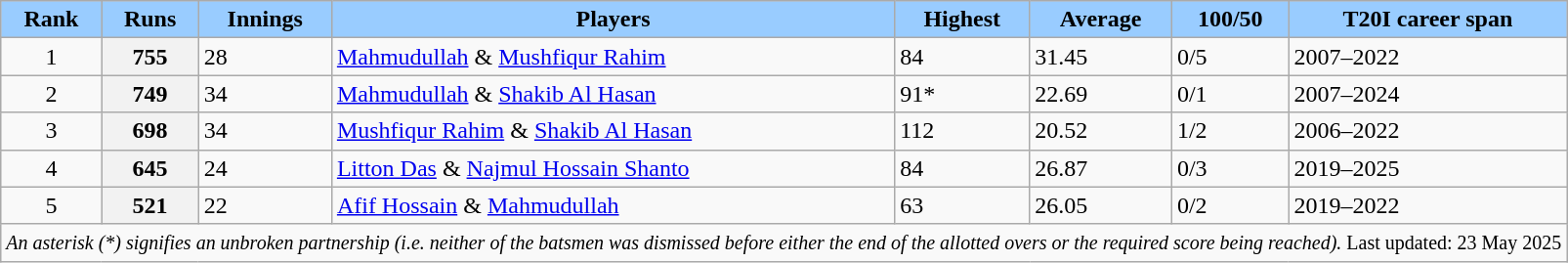<table class="wikitable sortable" style="text-align:centre;">
<tr style="background:#9cf;">
<th style="background:#9cf;" scope="col">Rank</th>
<th scope="col" style="background:#9cf;">Runs</th>
<th scope="col" style="background:#9cf;">Innings</th>
<th scope="col" style="background:#9cf;">Players</th>
<th scope="col" style="background:#9cf;">Highest</th>
<th scope="col" style="background:#9cf;">Average</th>
<th scope="col" style="background:#9cf;">100/50</th>
<th scope="col" style="background:#9cf;">T20I career span</th>
</tr>
<tr>
<td align=center>1</td>
<th scope="row">755</th>
<td>28</td>
<td><a href='#'>Mahmudullah</a> & <a href='#'>Mushfiqur Rahim</a></td>
<td>84</td>
<td>31.45</td>
<td>0/5</td>
<td>2007–2022</td>
</tr>
<tr>
<td align=center>2</td>
<th scope="row">749</th>
<td>34</td>
<td><a href='#'>Mahmudullah</a> & <a href='#'>Shakib Al Hasan</a></td>
<td>91*</td>
<td>22.69</td>
<td>0/1</td>
<td>2007–2024</td>
</tr>
<tr>
<td align=center>3</td>
<th scope="row">698</th>
<td>34</td>
<td><a href='#'>Mushfiqur Rahim</a> & <a href='#'>Shakib Al Hasan</a></td>
<td>112</td>
<td>20.52</td>
<td>1/2</td>
<td>2006–2022</td>
</tr>
<tr>
<td align=center>4</td>
<th scope="row">645</th>
<td>24</td>
<td><a href='#'>Litton Das</a> & <a href='#'>Najmul Hossain Shanto</a> </td>
<td>84</td>
<td>26.87</td>
<td>0/3</td>
<td>2019–2025</td>
</tr>
<tr>
<td align=center>5</td>
<th scope="row">521</th>
<td>22</td>
<td><a href='#'>Afif Hossain</a> & <a href='#'>Mahmudullah</a></td>
<td>63</td>
<td>26.05</td>
<td>0/2</td>
<td>2019–2022</td>
</tr>
<tr class="sortbottom">
<td scope="row" colspan=9><small> <em>An asterisk (*) signifies an unbroken partnership (i.e. neither of the batsmen was dismissed before either the end of the allotted overs or the required score being reached).</em> Last updated: 23 May 2025</small></td>
</tr>
</table>
